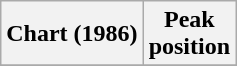<table class="wikitable sortable plainrowheaders">
<tr>
<th scope="col">Chart (1986)</th>
<th scope="col">Peak<br>position</th>
</tr>
<tr>
</tr>
</table>
